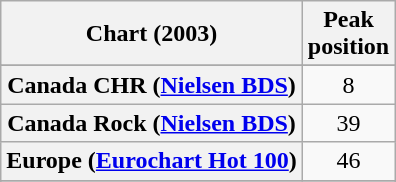<table class="wikitable sortable plainrowheaders" style="text-align:center">
<tr>
<th scope="col">Chart (2003)</th>
<th scope="col">Peak<br>position</th>
</tr>
<tr>
</tr>
<tr>
</tr>
<tr>
</tr>
<tr>
</tr>
<tr>
<th scope="row">Canada CHR (<a href='#'>Nielsen BDS</a>)</th>
<td>8</td>
</tr>
<tr>
<th scope="row">Canada Rock (<a href='#'>Nielsen BDS</a>)</th>
<td>39</td>
</tr>
<tr>
<th scope="row">Europe (<a href='#'>Eurochart Hot 100</a>)</th>
<td>46</td>
</tr>
<tr>
</tr>
<tr>
</tr>
<tr>
</tr>
<tr>
</tr>
<tr>
</tr>
<tr>
</tr>
<tr>
</tr>
<tr>
</tr>
<tr>
</tr>
<tr>
</tr>
</table>
